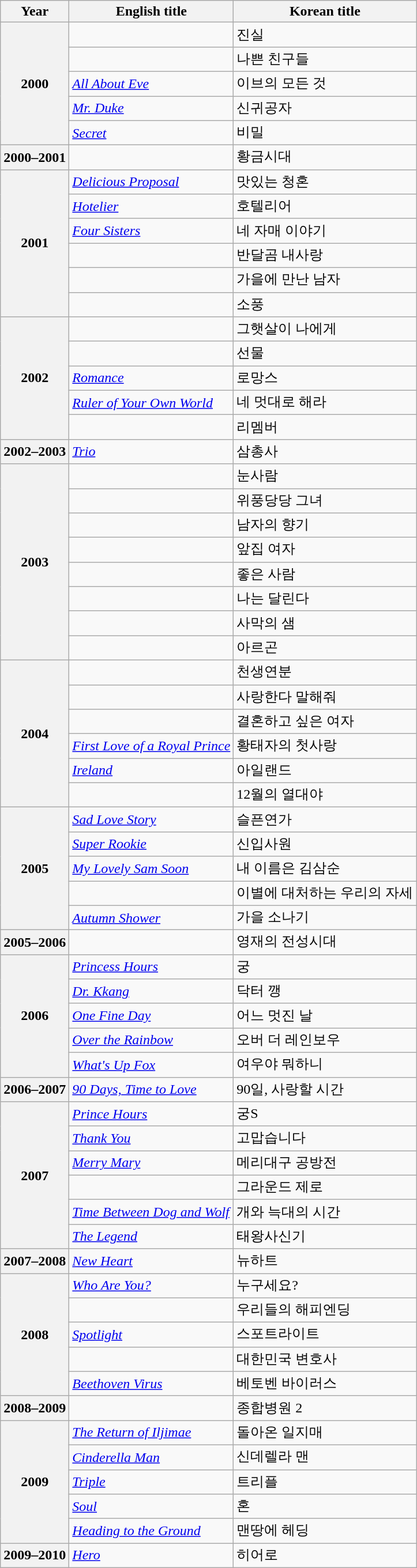<table class="wikitable sortable plainrowheaders">
<tr>
<th scope="col">Year</th>
<th scope="col">English title</th>
<th scope="col">Korean title</th>
</tr>
<tr>
<th scope="row" rowspan="5">2000</th>
<td><em></em></td>
<td>진실</td>
</tr>
<tr>
<td><em></em></td>
<td>나쁜 친구들</td>
</tr>
<tr>
<td><em><a href='#'>All About Eve</a></em></td>
<td>이브의 모든 것</td>
</tr>
<tr>
<td><em><a href='#'>Mr. Duke</a></em></td>
<td>신귀공자</td>
</tr>
<tr>
<td><em><a href='#'>Secret</a></em></td>
<td>비밀</td>
</tr>
<tr>
<th scope="row">2000–2001</th>
<td><em></em></td>
<td>황금시대</td>
</tr>
<tr>
<th scope="row" rowspan="6">2001</th>
<td><em><a href='#'>Delicious Proposal</a></em></td>
<td>맛있는 청혼</td>
</tr>
<tr>
<td><em><a href='#'>Hotelier</a></em></td>
<td>호텔리어</td>
</tr>
<tr>
<td><em><a href='#'>Four Sisters</a></em></td>
<td>네 자매 이야기</td>
</tr>
<tr>
<td><em></em></td>
<td>반달곰 내사랑</td>
</tr>
<tr>
<td><em></em></td>
<td>가을에 만난 남자</td>
</tr>
<tr>
<td><em></em></td>
<td>소풍</td>
</tr>
<tr>
<th scope="row" rowspan="5">2002</th>
<td><em></em></td>
<td>그햇살이 나에게</td>
</tr>
<tr>
<td><em></em></td>
<td>선물</td>
</tr>
<tr>
<td><em><a href='#'>Romance</a></em></td>
<td>로망스</td>
</tr>
<tr>
<td><em><a href='#'>Ruler of Your Own World</a></em></td>
<td>네 멋대로 해라</td>
</tr>
<tr>
<td><em></em></td>
<td>리멤버</td>
</tr>
<tr>
<th scope="row">2002–2003</th>
<td><em><a href='#'>Trio</a></em></td>
<td>삼총사</td>
</tr>
<tr>
<th scope="row" rowspan="8">2003</th>
<td><em></em></td>
<td>눈사람</td>
</tr>
<tr>
<td><em></em></td>
<td>위풍당당 그녀</td>
</tr>
<tr>
<td><em></em></td>
<td>남자의 향기</td>
</tr>
<tr>
<td><em></em></td>
<td>앞집 여자</td>
</tr>
<tr>
<td><em></em></td>
<td>좋은 사람</td>
</tr>
<tr>
<td><em></em></td>
<td>나는 달린다</td>
</tr>
<tr>
<td><em></em></td>
<td>사막의 샘</td>
</tr>
<tr>
<td><em></em></td>
<td>아르곤</td>
</tr>
<tr>
<th scope="row" rowspan="6">2004</th>
<td><em></em></td>
<td>천생연분</td>
</tr>
<tr>
<td><em></em></td>
<td>사랑한다 말해줘</td>
</tr>
<tr>
<td><em></em></td>
<td>결혼하고 싶은 여자</td>
</tr>
<tr>
<td><em><a href='#'>First Love of a Royal Prince</a></em></td>
<td>황태자의 첫사랑</td>
</tr>
<tr>
<td><em><a href='#'>Ireland</a></em></td>
<td>아일랜드</td>
</tr>
<tr>
<td><em></em></td>
<td>12월의 열대야</td>
</tr>
<tr>
<th scope="row" rowspan="5">2005</th>
<td><em><a href='#'>Sad Love Story</a></em></td>
<td>슬픈연가</td>
</tr>
<tr>
<td><em><a href='#'>Super Rookie</a></em></td>
<td>신입사원</td>
</tr>
<tr>
<td><em><a href='#'>My Lovely Sam Soon</a></em></td>
<td>내 이름은 김삼순</td>
</tr>
<tr>
<td><em></em></td>
<td>이별에 대처하는 우리의 자세</td>
</tr>
<tr>
<td><em><a href='#'>Autumn Shower</a></em></td>
<td>가을 소나기</td>
</tr>
<tr>
<th scope="row">2005–2006</th>
<td><em></em></td>
<td>영재의 전성시대</td>
</tr>
<tr>
<th scope="row" rowspan="5">2006</th>
<td><em><a href='#'>Princess Hours</a></em></td>
<td>궁</td>
</tr>
<tr>
<td><em><a href='#'>Dr. Kkang</a></em></td>
<td>닥터 깽</td>
</tr>
<tr>
<td><em><a href='#'>One Fine Day</a></em></td>
<td>어느 멋진 날</td>
</tr>
<tr>
<td><em><a href='#'>Over the Rainbow</a></em></td>
<td>오버 더 레인보우</td>
</tr>
<tr>
<td><em><a href='#'>What's Up Fox</a></em></td>
<td>여우야 뭐하니</td>
</tr>
<tr>
<th scope="row">2006–2007</th>
<td><em><a href='#'>90 Days, Time to Love</a></em></td>
<td>90일, 사랑할 시간</td>
</tr>
<tr>
<th scope="row" rowspan="6">2007</th>
<td><em><a href='#'>Prince Hours</a></em></td>
<td>궁S</td>
</tr>
<tr>
<td><em><a href='#'>Thank You</a></em></td>
<td>고맙습니다</td>
</tr>
<tr>
<td><em><a href='#'>Merry Mary</a></em></td>
<td>메리대구 공방전</td>
</tr>
<tr>
<td><em></em></td>
<td>그라운드 제로</td>
</tr>
<tr>
<td><em><a href='#'>Time Between Dog and Wolf</a></em></td>
<td>개와 늑대의 시간</td>
</tr>
<tr>
<td><em><a href='#'>The Legend</a></em></td>
<td>태왕사신기</td>
</tr>
<tr>
<th scope="row">2007–2008</th>
<td><em><a href='#'>New Heart</a></em></td>
<td>뉴하트</td>
</tr>
<tr>
<th scope="row" rowspan="5">2008</th>
<td><em><a href='#'>Who Are You?</a></em></td>
<td>누구세요?</td>
</tr>
<tr>
<td><em></em></td>
<td>우리들의 해피엔딩</td>
</tr>
<tr>
<td><em><a href='#'>Spotlight</a></em></td>
<td>스포트라이트</td>
</tr>
<tr>
<td><em></em></td>
<td>대한민국 변호사</td>
</tr>
<tr>
<td><em><a href='#'>Beethoven Virus</a></em></td>
<td>베토벤 바이러스</td>
</tr>
<tr>
<th scope="row">2008–2009</th>
<td><em></em></td>
<td>종합병원 2</td>
</tr>
<tr>
<th scope="row" rowspan="5">2009</th>
<td><em><a href='#'>The Return of Iljimae</a></em></td>
<td>돌아온 일지매</td>
</tr>
<tr>
<td><em><a href='#'>Cinderella Man</a></em></td>
<td>신데렐라 맨</td>
</tr>
<tr>
<td><em><a href='#'>Triple</a></em></td>
<td>트리플</td>
</tr>
<tr>
<td><em><a href='#'>Soul</a></em></td>
<td>혼</td>
</tr>
<tr>
<td><em><a href='#'>Heading to the Ground</a></em></td>
<td>맨땅에 헤딩</td>
</tr>
<tr>
<th scope="row">2009–2010</th>
<td><em><a href='#'>Hero</a></em></td>
<td>히어로</td>
</tr>
</table>
